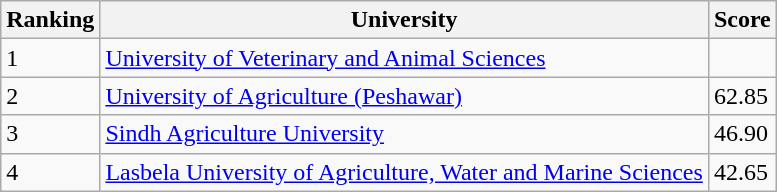<table class="wikitable sortable">
<tr>
<th>Ranking</th>
<th>University</th>
<th>Score</th>
</tr>
<tr>
<td>1</td>
<td><a href='#'>University of Veterinary and Animal Sciences</a></td>
</tr>
<tr>
<td>2</td>
<td><a href='#'>University of Agriculture (Peshawar)</a></td>
<td>62.85</td>
</tr>
<tr>
<td>3</td>
<td><a href='#'>Sindh Agriculture University</a></td>
<td>46.90</td>
</tr>
<tr>
<td>4</td>
<td><a href='#'>Lasbela University of Agriculture, Water and Marine Sciences</a></td>
<td>42.65</td>
</tr>
</table>
